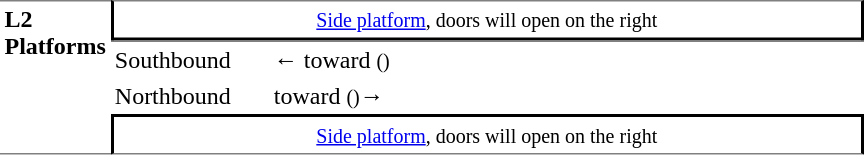<table table border=0 cellspacing=0 cellpadding=3>
<tr>
<td style="border-top:solid 1px gray;border-bottom:solid 1px gray;" width=50 rowspan=10 valign=top><strong>L2<br>Platforms</strong></td>
<td style="border-top:solid 1px gray;border-right:solid 2px black;border-left:solid 2px black;border-bottom:solid 2px black;text-align:center;" colspan=2><small><a href='#'>Side platform</a>, doors will open on the right</small></td>
</tr>
<tr>
<td style="border-bottom:solid 0px gray;border-top:solid 1px gray;" width=100>Southbound</td>
<td style="border-bottom:solid 0px gray;border-top:solid 1px gray;" width=390>←  toward  <small>()</small></td>
</tr>
<tr>
<td>Northbound</td>
<td>  toward  <small>()</small>→</td>
</tr>
<tr>
<td style="border-top:solid 2px black;border-right:solid 2px black;border-left:solid 2px black;border-bottom:solid 1px gray;text-align:center;" colspan=2><small><a href='#'>Side platform</a>, doors will open on the right</small></td>
</tr>
</table>
